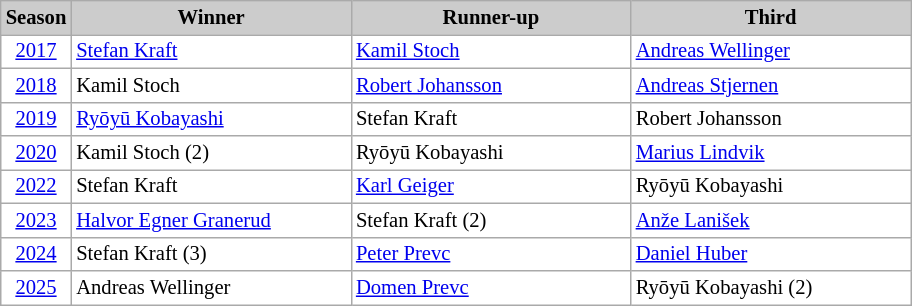<table class="wikitable plainrowheaders" style="background:#fff; font-size:86%; line-height:16px; border:grey solid 1px; border-collapse:collapse;">
<tr style="background:#ccc; text-align:center;">
<th style="background:#ccc;" width="40">Season</th>
<th style="background:#ccc;" width="180">Winner</th>
<th style="background:#ccc;" width="180">Runner-up</th>
<th style="background:#ccc;" width="180">Third</th>
</tr>
<tr>
<td align=center><a href='#'>2017</a></td>
<td> <a href='#'>Stefan Kraft</a></td>
<td> <a href='#'>Kamil Stoch</a></td>
<td> <a href='#'>Andreas Wellinger</a></td>
</tr>
<tr>
<td align=center><a href='#'>2018</a></td>
<td> Kamil Stoch</td>
<td> <a href='#'>Robert Johansson</a></td>
<td> <a href='#'>Andreas Stjernen</a></td>
</tr>
<tr>
<td align=center><a href='#'>2019</a></td>
<td> <a href='#'>Ryōyū Kobayashi</a></td>
<td> Stefan Kraft</td>
<td> Robert Johansson</td>
</tr>
<tr>
<td align=center><a href='#'>2020</a></td>
<td> Kamil Stoch (2)</td>
<td> Ryōyū Kobayashi</td>
<td> <a href='#'>Marius Lindvik</a></td>
</tr>
<tr>
<td align=center><a href='#'>2022</a></td>
<td> Stefan Kraft</td>
<td> <a href='#'>Karl Geiger</a></td>
<td> Ryōyū Kobayashi</td>
</tr>
<tr>
<td align=center><a href='#'>2023</a></td>
<td> <a href='#'>Halvor Egner Granerud</a></td>
<td> Stefan Kraft (2)</td>
<td> <a href='#'>Anže Lanišek</a></td>
</tr>
<tr>
<td align=center><a href='#'>2024</a></td>
<td> Stefan Kraft (3)</td>
<td> <a href='#'>Peter Prevc</a></td>
<td> <a href='#'>Daniel Huber</a></td>
</tr>
<tr>
<td align=center><a href='#'>2025</a></td>
<td> Andreas Wellinger</td>
<td> <a href='#'>Domen Prevc</a></td>
<td> Ryōyū Kobayashi (2)</td>
</tr>
</table>
